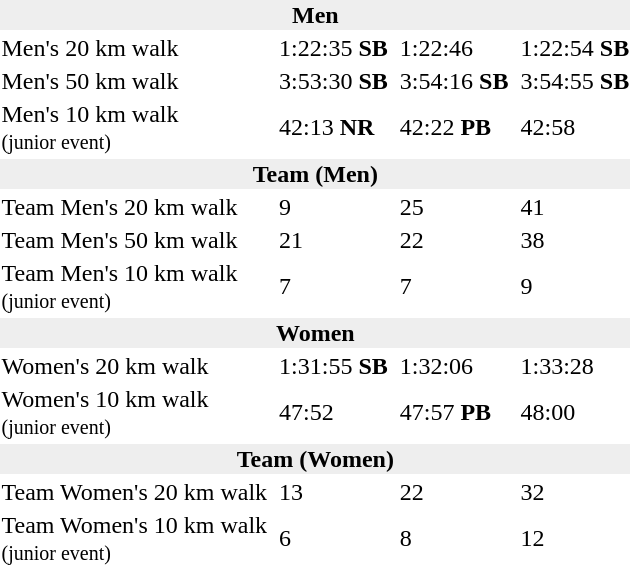<table>
<tr>
<td colspan=7 bgcolor=#eeeeee style=text-align:center;><strong>Men</strong></td>
</tr>
<tr>
<td>Men's 20 km walk</td>
<td></td>
<td>1:22:35 <strong>SB</strong></td>
<td></td>
<td>1:22:46</td>
<td></td>
<td>1:22:54 <strong>SB</strong></td>
</tr>
<tr>
<td>Men's 50 km walk</td>
<td></td>
<td>3:53:30 <strong>SB</strong></td>
<td></td>
<td>3:54:16 <strong>SB</strong></td>
<td></td>
<td>3:54:55 <strong>SB</strong></td>
</tr>
<tr>
<td>Men's 10 km walk<br><small>(junior event)</small></td>
<td></td>
<td>42:13 <strong>NR</strong></td>
<td></td>
<td>42:22 <strong>PB</strong></td>
<td></td>
<td>42:58</td>
</tr>
<tr>
<td colspan=7 bgcolor=#eeeeee style=text-align:center;><strong>Team (Men)</strong></td>
</tr>
<tr>
<td>Team Men's 20 km walk</td>
<td></td>
<td>9</td>
<td></td>
<td>25</td>
<td></td>
<td>41</td>
</tr>
<tr>
<td>Team Men's 50 km walk</td>
<td></td>
<td>21</td>
<td></td>
<td>22</td>
<td></td>
<td>38</td>
</tr>
<tr>
<td>Team Men's 10 km walk<br><small>(junior event)</small></td>
<td></td>
<td>7</td>
<td></td>
<td>7</td>
<td></td>
<td>9</td>
</tr>
<tr>
<td colspan=7 bgcolor=#eeeeee style=text-align:center;><strong>Women</strong></td>
</tr>
<tr>
<td>Women's 20 km walk</td>
<td></td>
<td>1:31:55 <strong>SB</strong></td>
<td></td>
<td>1:32:06</td>
<td></td>
<td>1:33:28</td>
</tr>
<tr>
<td>Women's 10 km walk<br><small>(junior event)</small></td>
<td></td>
<td>47:52</td>
<td></td>
<td>47:57 <strong>PB</strong></td>
<td></td>
<td>48:00</td>
</tr>
<tr>
<td colspan=7 bgcolor=#eeeeee style=text-align:center;><strong>Team (Women)</strong></td>
</tr>
<tr>
<td>Team Women's 20 km walk</td>
<td></td>
<td>13</td>
<td></td>
<td>22</td>
<td></td>
<td>32</td>
</tr>
<tr>
<td>Team Women's 10 km walk<br><small>(junior event)</small></td>
<td></td>
<td>6</td>
<td></td>
<td>8</td>
<td></td>
<td>12</td>
</tr>
</table>
